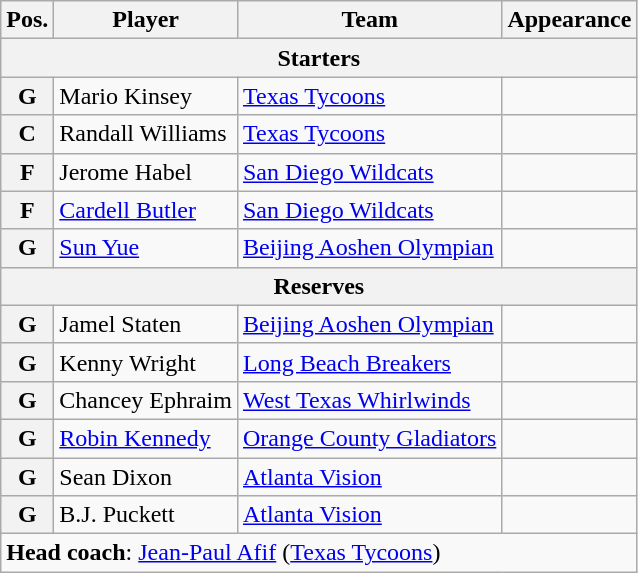<table class="wikitable">
<tr>
<th>Pos.</th>
<th>Player</th>
<th>Team</th>
<th>Appearance</th>
</tr>
<tr>
<th colspan="4">Starters</th>
</tr>
<tr>
<th>G</th>
<td>Mario Kinsey</td>
<td><a href='#'>Texas Tycoons</a></td>
<td></td>
</tr>
<tr>
<th>C</th>
<td>Randall Williams</td>
<td><a href='#'>Texas Tycoons</a></td>
<td></td>
</tr>
<tr>
<th>F</th>
<td>Jerome Habel</td>
<td><a href='#'>San Diego Wildcats</a></td>
<td></td>
</tr>
<tr>
<th>F</th>
<td><a href='#'>Cardell Butler</a></td>
<td><a href='#'>San Diego Wildcats</a></td>
<td></td>
</tr>
<tr>
<th>G</th>
<td><a href='#'>Sun Yue</a></td>
<td><a href='#'>Beijing Aoshen Olympian</a></td>
<td></td>
</tr>
<tr>
<th colspan="4">Reserves</th>
</tr>
<tr>
<th>G</th>
<td>Jamel Staten</td>
<td><a href='#'>Beijing Aoshen Olympian</a></td>
<td></td>
</tr>
<tr>
<th>G</th>
<td>Kenny Wright</td>
<td><a href='#'>Long Beach Breakers</a></td>
<td></td>
</tr>
<tr>
<th>G</th>
<td>Chancey Ephraim</td>
<td><a href='#'>West Texas Whirlwinds</a></td>
<td></td>
</tr>
<tr>
<th>G</th>
<td><a href='#'>Robin Kennedy</a></td>
<td><a href='#'>Orange County Gladiators</a></td>
<td></td>
</tr>
<tr>
<th>G</th>
<td>Sean Dixon</td>
<td><a href='#'>Atlanta Vision</a></td>
<td></td>
</tr>
<tr>
<th>G</th>
<td>B.J. Puckett</td>
<td><a href='#'>Atlanta Vision</a></td>
<td></td>
</tr>
<tr>
<td colspan="4"><strong>Head coach</strong>: <a href='#'>Jean-Paul Afif</a> (<a href='#'>Texas Tycoons</a>)</td>
</tr>
</table>
